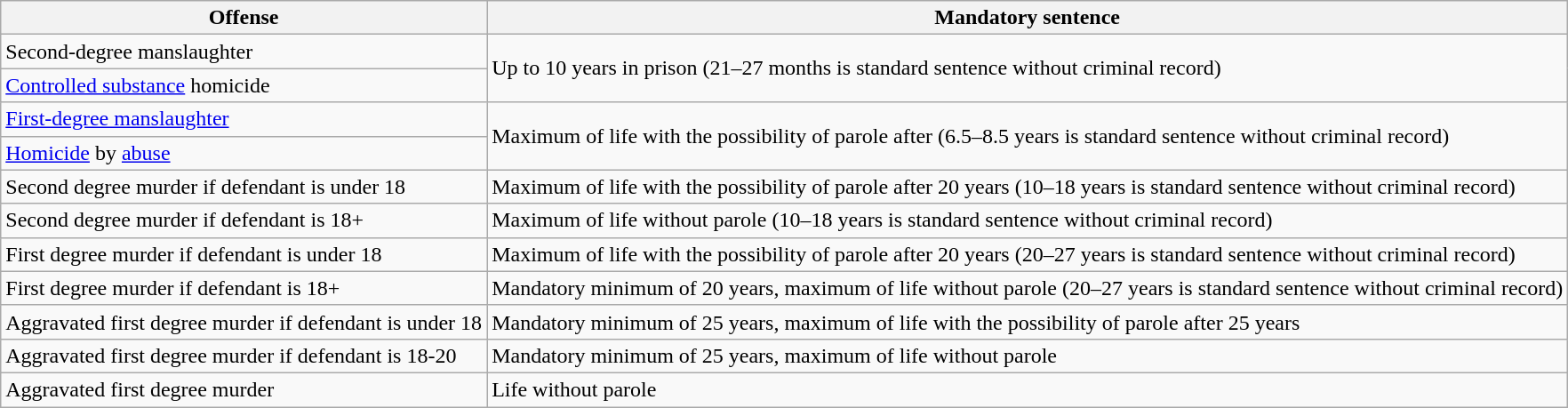<table class="wikitable">
<tr>
<th>Offense</th>
<th>Mandatory sentence</th>
</tr>
<tr>
<td>Second-degree manslaughter</td>
<td rowspan="2">Up to 10 years in prison (21–27 months is standard sentence without criminal record)</td>
</tr>
<tr>
<td><a href='#'>Controlled substance</a> homicide</td>
</tr>
<tr>
<td><a href='#'>First-degree manslaughter</a></td>
<td rowspan="2">Maximum of life with the possibility of parole after (6.5–8.5 years is standard sentence without criminal record)</td>
</tr>
<tr>
<td><a href='#'>Homicide</a> by <a href='#'>abuse</a></td>
</tr>
<tr>
<td>Second degree murder if defendant is under 18</td>
<td>Maximum of life with the possibility of parole after 20 years (10–18 years is standard sentence without criminal record)</td>
</tr>
<tr>
<td>Second degree murder if defendant is 18+</td>
<td>Maximum of life without parole (10–18 years is standard sentence without criminal record)</td>
</tr>
<tr>
<td>First degree murder if defendant is under 18</td>
<td>Maximum of life with the possibility of parole after 20 years (20–27 years is standard sentence without criminal record)</td>
</tr>
<tr>
<td>First degree murder if defendant is 18+</td>
<td>Mandatory minimum of 20 years, maximum of life without parole (20–27 years is standard sentence without criminal record)</td>
</tr>
<tr>
<td>Aggravated first degree murder if defendant is under 18</td>
<td>Mandatory minimum of 25 years, maximum of life with the possibility of parole after 25 years</td>
</tr>
<tr>
<td>Aggravated first degree murder if defendant is 18-20</td>
<td>Mandatory minimum of 25 years, maximum of life without parole</td>
</tr>
<tr>
<td>Aggravated first degree murder</td>
<td>Life without parole</td>
</tr>
</table>
